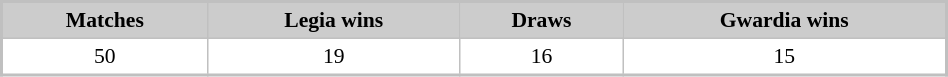<table cellspacing="4" cellpadding="3" style="width:50%;border:solid 2px silver;font-size:90%" rules="all">
<tr style="text-align:center">
<th bgcolor="#cccccc">Matches</th>
<th bgcolor="#cccccc">Legia wins</th>
<th bgcolor="#cccccc">Draws</th>
<th bgcolor="#cccccc">Gwardia wins</th>
</tr>
<tr style="text-align:center">
<td>50</td>
<td>19</td>
<td>16</td>
<td>15</td>
</tr>
</table>
